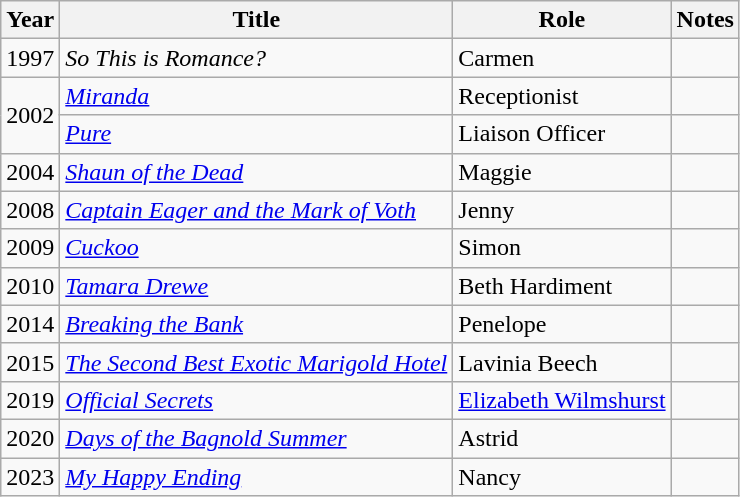<table class = "wikitable sortable">
<tr>
<th>Year</th>
<th>Title</th>
<th>Role</th>
<th>Notes</th>
</tr>
<tr>
<td>1997</td>
<td><em>So This is Romance?</em></td>
<td>Carmen</td>
<td></td>
</tr>
<tr>
<td rowspan="2">2002</td>
<td><em><a href='#'>Miranda</a></em></td>
<td>Receptionist</td>
<td></td>
</tr>
<tr>
<td><em><a href='#'>Pure</a></em></td>
<td>Liaison Officer</td>
<td></td>
</tr>
<tr>
<td>2004</td>
<td><em><a href='#'>Shaun of the Dead</a></em></td>
<td>Maggie</td>
<td></td>
</tr>
<tr>
<td>2008</td>
<td><em><a href='#'>Captain Eager and the Mark of Voth</a></em></td>
<td>Jenny</td>
<td></td>
</tr>
<tr>
<td>2009</td>
<td><em><a href='#'>Cuckoo</a></em></td>
<td>Simon</td>
<td></td>
</tr>
<tr>
<td>2010</td>
<td><em><a href='#'>Tamara Drewe</a></em></td>
<td>Beth Hardiment</td>
<td></td>
</tr>
<tr>
<td>2014</td>
<td><em><a href='#'>Breaking the Bank</a></em></td>
<td>Penelope</td>
<td></td>
</tr>
<tr>
<td>2015</td>
<td><em><a href='#'>The Second Best Exotic Marigold Hotel</a></em></td>
<td>Lavinia Beech</td>
<td></td>
</tr>
<tr>
<td>2019</td>
<td><em><a href='#'>Official Secrets</a></em></td>
<td><a href='#'>Elizabeth Wilmshurst</a></td>
<td></td>
</tr>
<tr>
<td>2020</td>
<td><em><a href='#'>Days of the Bagnold Summer</a></em></td>
<td>Astrid</td>
<td></td>
</tr>
<tr>
<td>2023</td>
<td><em><a href='#'>My Happy Ending</a></em></td>
<td>Nancy</td>
<td></td>
</tr>
</table>
